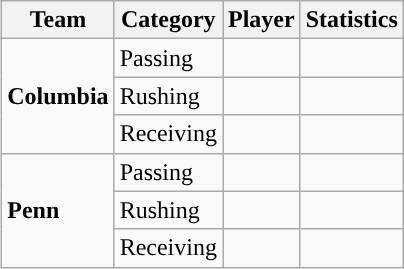<table class="wikitable" style="float: right;">
<tr>
<th>Team</th>
<th>Category</th>
<th>Player</th>
<th>Statistics</th>
</tr>
<tr>
<td rowspan=3><strong>Columbia</strong></td>
<td>Passing</td>
<td></td>
<td></td>
</tr>
<tr>
<td>Rushing</td>
<td></td>
<td></td>
</tr>
<tr>
<td>Receiving</td>
<td></td>
<td></td>
</tr>
<tr>
<td rowspan=3><strong>Penn</strong></td>
<td>Passing</td>
<td></td>
<td></td>
</tr>
<tr>
<td>Rushing</td>
<td></td>
<td></td>
</tr>
<tr>
<td>Receiving</td>
<td></td>
<td></td>
</tr>
</table>
